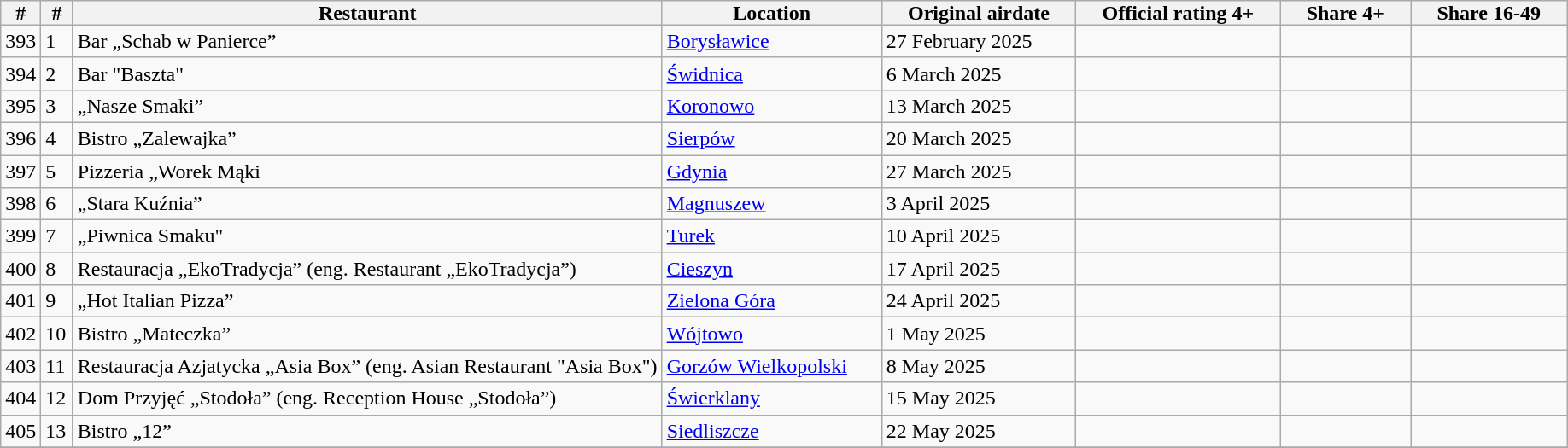<table class=wikitable>
<tr>
<th style="padding: 0px 8px">#</th>
<th style="padding: 0px 8px">#</th>
<th style="padding: 0px 35px">Restaurant</th>
<th style="padding: 0px 55px">Location</th>
<th style="padding: 0px 20px">Original airdate</th>
<th style="padding: 0px 20px">Official rating 4+</th>
<th style="padding: 0px 20px">Share 4+</th>
<th style="padding: 0px 20px">Share 16-49</th>
</tr>
<tr>
<td>393</td>
<td>1</td>
<td>Bar „Schab w Panierce” </td>
<td><a href='#'>Borysławice</a></td>
<td>27 February 2025</td>
<td></td>
<td></td>
<td></td>
</tr>
<tr>
<td>394</td>
<td>2</td>
<td>Bar "Baszta" </td>
<td><a href='#'>Świdnica</a></td>
<td>6 March 2025</td>
<td></td>
<td></td>
<td></td>
</tr>
<tr>
<td>395</td>
<td>3</td>
<td>„Nasze Smaki” </td>
<td><a href='#'>Koronowo</a></td>
<td>13 March 2025</td>
<td></td>
<td></td>
<td></td>
</tr>
<tr>
<td>396</td>
<td>4</td>
<td>Bistro „Zalewajka” </td>
<td><a href='#'>Sierpów</a></td>
<td>20 March 2025</td>
<td></td>
<td></td>
<td></td>
</tr>
<tr>
<td>397</td>
<td>5</td>
<td>Pizzeria „Worek Mąki </td>
<td><a href='#'>Gdynia</a></td>
<td>27 March 2025</td>
<td></td>
<td></td>
<td></td>
</tr>
<tr>
<td>398</td>
<td>6</td>
<td>„Stara Kuźnia” </td>
<td><a href='#'>Magnuszew</a></td>
<td>3 April 2025</td>
<td></td>
<td></td>
<td></td>
</tr>
<tr>
<td>399</td>
<td>7</td>
<td>„Piwnica Smaku" </td>
<td><a href='#'>Turek</a></td>
<td>10 April 2025</td>
<td></td>
<td></td>
<td></td>
</tr>
<tr>
<td>400</td>
<td>8</td>
<td>Restauracja „EkoTradycja” (eng. Restaurant „EkoTradycja”) </td>
<td><a href='#'>Cieszyn</a></td>
<td>17 April 2025</td>
<td></td>
<td></td>
<td></td>
</tr>
<tr>
<td>401</td>
<td>9</td>
<td>„Hot Italian Pizza” </td>
<td><a href='#'>Zielona Góra</a></td>
<td>24 April 2025</td>
<td></td>
<td></td>
<td></td>
</tr>
<tr>
<td>402</td>
<td>10</td>
<td>Bistro „Mateczka” </td>
<td><a href='#'>Wójtowo</a></td>
<td>1 May 2025</td>
<td></td>
<td></td>
<td></td>
</tr>
<tr>
<td>403</td>
<td>11</td>
<td>Restauracja Azjatycka „Asia Box” (eng. Asian Restaurant "Asia Box") </td>
<td><a href='#'>Gorzów Wielkopolski</a></td>
<td>8 May 2025</td>
<td></td>
<td></td>
<td></td>
</tr>
<tr>
<td>404</td>
<td>12</td>
<td>Dom Przyjęć „Stodoła” (eng. Reception House „Stodoła”) </td>
<td><a href='#'>Świerklany</a></td>
<td>15 May 2025</td>
<td></td>
<td></td>
<td></td>
</tr>
<tr>
<td>405</td>
<td>13</td>
<td>Bistro „12” </td>
<td><a href='#'>Siedliszcze</a></td>
<td>22 May 2025</td>
<td></td>
<td></td>
<td></td>
</tr>
<tr>
</tr>
</table>
